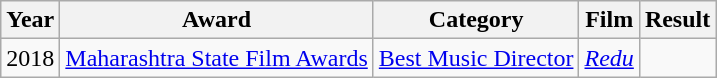<table class="wikitable">
<tr>
<th>Year</th>
<th>Award</th>
<th>Category</th>
<th>Film</th>
<th>Result</th>
</tr>
<tr>
<td>2018</td>
<td><a href='#'>Maharashtra State Film Awards</a></td>
<td><a href='#'>Best Music Director</a></td>
<td><em><a href='#'>Redu</a></em></td>
<td></td>
</tr>
</table>
